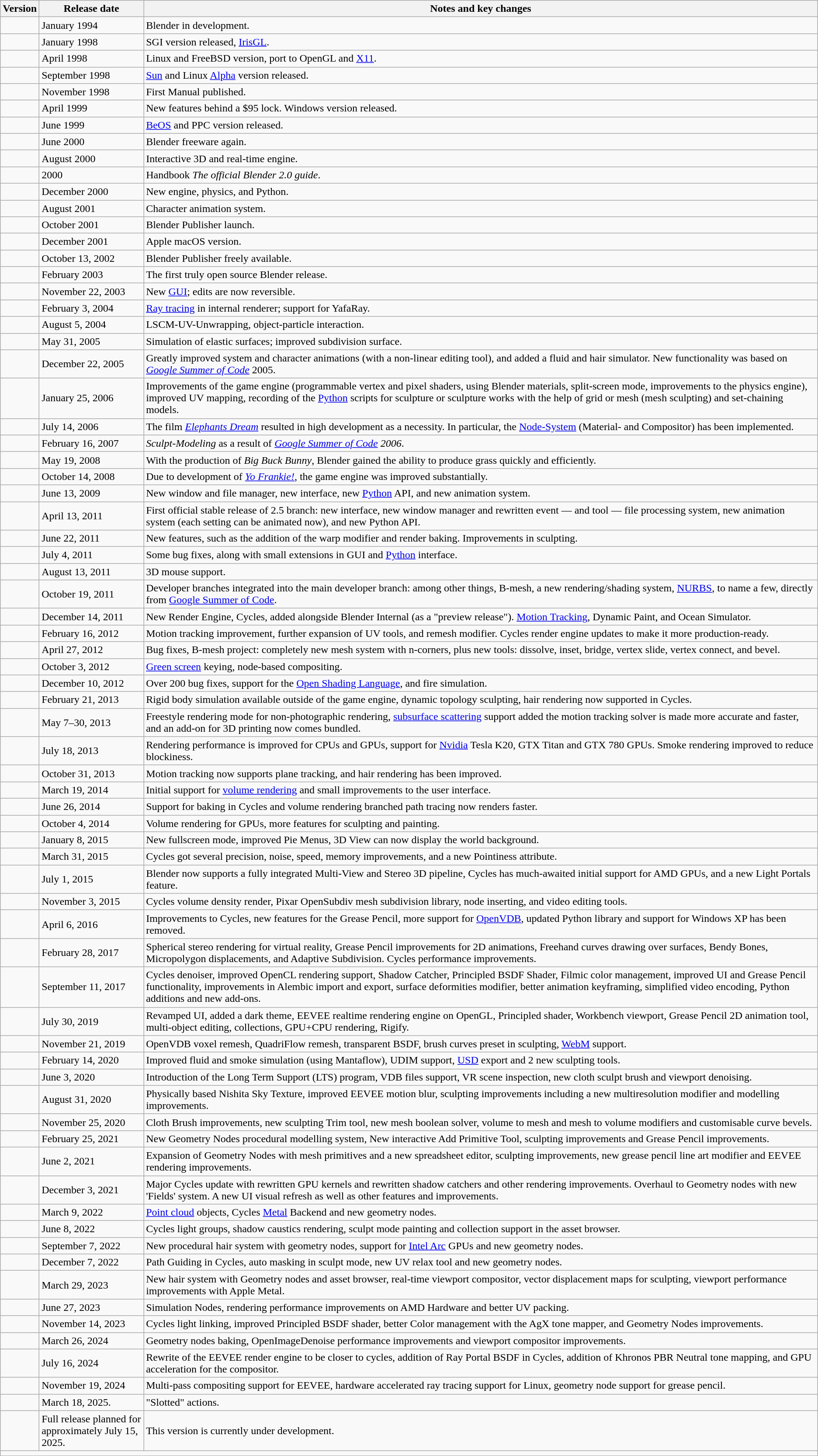<table class="wikitable mw-collapsible mw-collapsed">
<tr>
<th>Version</th>
<th scope="col" style="width: 9.5em;">Release date</th>
<th>Notes and key changes</th>
</tr>
<tr>
<td></td>
<td>January 1994</td>
<td>Blender in development.</td>
</tr>
<tr>
<td></td>
<td>January 1998</td>
<td>SGI version released, <a href='#'>IrisGL</a>.</td>
</tr>
<tr>
<td></td>
<td>April 1998</td>
<td>Linux and FreeBSD version, port to OpenGL and <a href='#'>X11</a>.</td>
</tr>
<tr>
<td></td>
<td>September 1998</td>
<td><a href='#'>Sun</a> and Linux <a href='#'>Alpha</a> version released.</td>
</tr>
<tr>
<td></td>
<td>November 1998</td>
<td>First Manual published.</td>
</tr>
<tr>
<td></td>
<td>April 1999</td>
<td>New features behind a $95 lock. Windows version released.</td>
</tr>
<tr>
<td></td>
<td>June 1999</td>
<td><a href='#'>BeOS</a> and PPC version released.</td>
</tr>
<tr>
<td></td>
<td>June 2000</td>
<td>Blender freeware again.</td>
</tr>
<tr>
<td></td>
<td>August 2000</td>
<td>Interactive 3D and real-time engine.</td>
</tr>
<tr>
<td></td>
<td>2000</td>
<td>Handbook <em>The official Blender 2.0 guide</em>.</td>
</tr>
<tr>
<td></td>
<td>December 2000</td>
<td>New engine, physics, and Python.</td>
</tr>
<tr>
<td></td>
<td>August 2001</td>
<td>Character animation system.</td>
</tr>
<tr>
<td></td>
<td>October 2001</td>
<td>Blender Publisher launch.</td>
</tr>
<tr>
<td></td>
<td>December 2001</td>
<td>Apple macOS version.</td>
</tr>
<tr>
<td></td>
<td>October 13, 2002</td>
<td>Blender Publisher freely available.</td>
</tr>
<tr>
<td></td>
<td>February 2003</td>
<td>The first truly open source Blender release.</td>
</tr>
<tr>
<td></td>
<td>November 22, 2003</td>
<td>New <a href='#'>GUI</a>; edits are now reversible.</td>
</tr>
<tr>
<td></td>
<td>February 3, 2004</td>
<td><a href='#'>Ray tracing</a> in internal renderer; support for YafaRay.</td>
</tr>
<tr>
<td></td>
<td>August 5, 2004</td>
<td>LSCM-UV-Unwrapping, object-particle interaction.</td>
</tr>
<tr>
<td></td>
<td>May 31, 2005</td>
<td>Simulation of elastic surfaces; improved subdivision surface.</td>
</tr>
<tr>
<td></td>
<td>December 22, 2005</td>
<td>Greatly improved system and character animations (with a non-linear editing tool), and added a fluid and hair simulator. New functionality was based on <em><a href='#'>Google Summer of Code</a></em> 2005.</td>
</tr>
<tr>
<td></td>
<td>January 25, 2006</td>
<td>Improvements of the game engine (programmable vertex and pixel shaders, using Blender materials, split-screen mode, improvements to the physics engine), improved UV mapping, recording of the <a href='#'>Python</a> scripts for sculpture or sculpture works with the help of grid or mesh (mesh sculpting) and set-chaining models.</td>
</tr>
<tr>
<td></td>
<td>July 14, 2006</td>
<td>The film <em><a href='#'>Elephants Dream</a></em> resulted in high development as a necessity. In particular, the <a href='#'>Node-System</a> (Material- and Compositor) has been implemented.</td>
</tr>
<tr>
<td></td>
<td>February 16, 2007</td>
<td><em>Sculpt-Modeling</em> as a result of <em><a href='#'>Google Summer of Code</a> 2006</em>.</td>
</tr>
<tr>
<td></td>
<td>May 19, 2008</td>
<td>With the production of <em>Big Buck Bunny</em>, Blender gained the ability to produce grass quickly and efficiently.</td>
</tr>
<tr>
<td></td>
<td>October 14, 2008</td>
<td>Due to development of <em><a href='#'>Yo Frankie!</a></em>, the game engine was improved substantially.</td>
</tr>
<tr>
<td></td>
<td>June 13, 2009</td>
<td>New window and file manager, new interface, new <a href='#'>Python</a> API, and new animation system.</td>
</tr>
<tr>
<td></td>
<td>April 13, 2011</td>
<td>First official stable release of 2.5 branch: new interface, new window manager and rewritten event — and tool — file processing system, new animation system (each setting can be animated now), and new Python API.</td>
</tr>
<tr>
<td></td>
<td>June 22, 2011</td>
<td>New features, such as the addition of the warp modifier and render baking. Improvements in sculpting.</td>
</tr>
<tr>
<td></td>
<td>July 4, 2011</td>
<td>Some bug fixes, along with small extensions in GUI and <a href='#'>Python</a> interface.</td>
</tr>
<tr>
<td></td>
<td>August 13, 2011</td>
<td>3D mouse support.</td>
</tr>
<tr>
<td></td>
<td>October 19, 2011</td>
<td>Developer branches integrated into the main developer branch: among other things, B-mesh, a new rendering/shading system, <a href='#'>NURBS</a>, to name a few, directly from <a href='#'>Google Summer of Code</a>.</td>
</tr>
<tr>
<td></td>
<td>December 14, 2011</td>
<td>New Render Engine, Cycles, added alongside Blender Internal (as a "preview release"). <a href='#'>Motion Tracking</a>, Dynamic Paint, and Ocean Simulator.</td>
</tr>
<tr>
<td></td>
<td>February 16, 2012</td>
<td>Motion tracking improvement, further expansion of UV tools, and remesh modifier. Cycles render engine updates to make it more production-ready.</td>
</tr>
<tr>
<td></td>
<td>April 27, 2012</td>
<td>Bug fixes, B-mesh project: completely new mesh system with n-corners, plus new tools: dissolve, inset, bridge, vertex slide, vertex connect, and bevel.</td>
</tr>
<tr>
<td></td>
<td>October 3, 2012</td>
<td><a href='#'>Green screen</a> keying, node-based compositing.</td>
</tr>
<tr>
<td></td>
<td>December 10, 2012</td>
<td>Over 200 bug fixes, support for the <a href='#'>Open Shading Language</a>, and fire simulation.</td>
</tr>
<tr>
<td></td>
<td>February 21, 2013</td>
<td>Rigid body simulation available outside of the game engine, dynamic topology sculpting, hair rendering now supported in Cycles.</td>
</tr>
<tr>
<td></td>
<td>May 7–30, 2013</td>
<td>Freestyle rendering mode for non-photographic rendering, <a href='#'>subsurface scattering</a> support added the motion tracking solver is made more accurate and faster, and an add-on for 3D printing now comes bundled.</td>
</tr>
<tr>
<td></td>
<td>July 18, 2013</td>
<td>Rendering performance is improved for CPUs and GPUs, support for <a href='#'>Nvidia</a> Tesla K20, GTX Titan and GTX 780 GPUs. Smoke rendering improved to reduce blockiness.</td>
</tr>
<tr>
<td></td>
<td>October 31, 2013</td>
<td>Motion tracking now supports plane tracking, and hair rendering has been improved.</td>
</tr>
<tr>
<td></td>
<td>March 19, 2014</td>
<td>Initial support for <a href='#'>volume rendering</a> and small improvements to the user interface.</td>
</tr>
<tr>
<td></td>
<td>June 26, 2014</td>
<td>Support for baking in Cycles and volume rendering branched path tracing now renders faster.</td>
</tr>
<tr>
<td></td>
<td>October 4, 2014</td>
<td>Volume rendering for GPUs, more features for sculpting and painting.</td>
</tr>
<tr>
<td></td>
<td>January 8, 2015</td>
<td>New fullscreen mode, improved Pie Menus, 3D View can now display the world background.</td>
</tr>
<tr>
<td></td>
<td>March 31, 2015</td>
<td>Cycles got several precision, noise, speed, memory improvements, and a new Pointiness attribute.</td>
</tr>
<tr>
<td></td>
<td>July 1, 2015</td>
<td>Blender now supports a fully integrated Multi-View and Stereo 3D pipeline, Cycles has much-awaited initial support for AMD GPUs, and a new Light Portals feature.</td>
</tr>
<tr>
<td></td>
<td>November 3, 2015</td>
<td>Cycles volume density render, Pixar OpenSubdiv mesh subdivision library, node inserting, and video editing tools.</td>
</tr>
<tr>
<td></td>
<td>April 6, 2016</td>
<td>Improvements to Cycles, new features for the Grease Pencil, more support for <a href='#'>OpenVDB</a>, updated Python library and support for Windows XP has been removed.</td>
</tr>
<tr>
<td></td>
<td>February 28, 2017</td>
<td>Spherical stereo rendering for virtual reality, Grease Pencil improvements for 2D animations, Freehand curves drawing over surfaces, Bendy Bones, Micropolygon displacements, and Adaptive Subdivision. Cycles performance improvements.</td>
</tr>
<tr>
<td></td>
<td>September 11, 2017</td>
<td>Cycles denoiser, improved OpenCL rendering support, Shadow Catcher, Principled BSDF Shader, Filmic color management, improved UI and Grease Pencil functionality, improvements in Alembic import and export, surface deformities modifier, better animation keyframing, simplified video encoding, Python additions and new add-ons.</td>
</tr>
<tr>
<td></td>
<td>July 30, 2019</td>
<td>Revamped UI, added a dark theme, EEVEE realtime rendering engine on OpenGL, Principled shader, Workbench viewport, Grease Pencil 2D animation tool, multi-object editing, collections, GPU+CPU rendering, Rigify.</td>
</tr>
<tr>
<td></td>
<td>November 21, 2019</td>
<td>OpenVDB voxel remesh, QuadriFlow remesh, transparent BSDF, brush curves preset in sculpting, <a href='#'>WebM</a> support.</td>
</tr>
<tr>
<td></td>
<td>February 14, 2020</td>
<td>Improved fluid and smoke simulation (using Mantaflow), UDIM support, <a href='#'>USD</a> export and 2 new sculpting tools.</td>
</tr>
<tr>
<td></td>
<td>June 3, 2020</td>
<td>Introduction of the Long Term Support (LTS) program, VDB files support, VR scene inspection, new cloth sculpt brush and viewport denoising.</td>
</tr>
<tr>
<td></td>
<td>August 31, 2020</td>
<td>Physically based Nishita Sky Texture, improved EEVEE motion blur, sculpting improvements including a new multiresolution modifier and modelling improvements.</td>
</tr>
<tr>
<td></td>
<td>November 25, 2020</td>
<td>Cloth Brush improvements, new sculpting Trim tool, new mesh boolean solver, volume to mesh and mesh to volume modifiers and customisable curve bevels.</td>
</tr>
<tr>
<td></td>
<td>February 25, 2021</td>
<td>New Geometry Nodes procedural modelling system, New interactive Add Primitive Tool, sculpting improvements and Grease Pencil improvements.</td>
</tr>
<tr>
<td></td>
<td>June 2, 2021</td>
<td>Expansion of Geometry Nodes with mesh primitives and a new spreadsheet editor, sculpting improvements, new grease pencil line art modifier and EEVEE rendering improvements.</td>
</tr>
<tr>
<td></td>
<td>December 3, 2021</td>
<td>Major Cycles update with rewritten GPU kernels and rewritten shadow catchers and other rendering improvements. Overhaul to Geometry nodes with new 'Fields' system. A new UI visual refresh as well as other features and improvements.</td>
</tr>
<tr>
<td></td>
<td>March 9, 2022</td>
<td><a href='#'>Point cloud</a> objects, Cycles <a href='#'>Metal</a> Backend and new geometry nodes.</td>
</tr>
<tr>
<td></td>
<td>June 8, 2022</td>
<td>Cycles light groups, shadow caustics rendering, sculpt mode painting and collection support in the asset browser.</td>
</tr>
<tr>
<td></td>
<td>September 7, 2022</td>
<td>New procedural hair system with geometry nodes, support for <a href='#'>Intel Arc</a> GPUs and new geometry nodes.</td>
</tr>
<tr>
<td></td>
<td>December 7, 2022</td>
<td>Path Guiding in Cycles, auto masking in sculpt mode, new UV relax tool and new geometry nodes.</td>
</tr>
<tr>
<td></td>
<td>March 29, 2023</td>
<td>New hair system with Geometry nodes and asset browser, real-time viewport compositor, vector displacement maps for sculpting, viewport performance improvements with Apple Metal.</td>
</tr>
<tr>
<td></td>
<td>June 27, 2023</td>
<td>Simulation Nodes, rendering performance improvements on AMD Hardware and better UV packing.</td>
</tr>
<tr>
<td></td>
<td>November 14, 2023</td>
<td>Cycles light linking, improved Principled BSDF shader, better Color management with the AgX tone mapper, and Geometry Nodes improvements.</td>
</tr>
<tr>
<td></td>
<td>March 26, 2024</td>
<td>Geometry nodes baking, OpenImageDenoise performance improvements and viewport compositor improvements.</td>
</tr>
<tr>
<td></td>
<td>July 16, 2024</td>
<td>Rewrite of the EEVEE render engine to be closer to cycles, addition of Ray Portal BSDF in Cycles, addition of Khronos PBR Neutral tone mapping, and GPU acceleration for the compositor.</td>
</tr>
<tr>
<td></td>
<td>November 19, 2024</td>
<td>Multi-pass compositing support for EEVEE, hardware accelerated ray tracing support for Linux, geometry node support for grease pencil.</td>
</tr>
<tr>
<td></td>
<td>March 18, 2025.</td>
<td>"Slotted" actions.</td>
</tr>
<tr>
<td></td>
<td>Full release planned for approximately July 15, 2025.</td>
<td>This version is currently under development.</td>
</tr>
<tr>
<td colspan="3"></td>
</tr>
</table>
